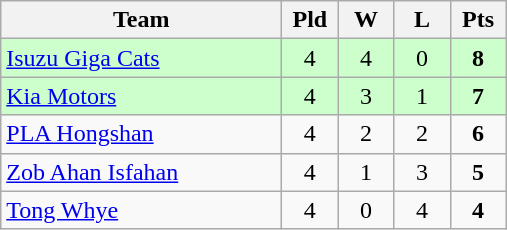<table class="wikitable" style="text-align:center;">
<tr>
<th width=180>Team</th>
<th width=30>Pld</th>
<th width=30>W</th>
<th width=30>L</th>
<th width=30>Pts</th>
</tr>
<tr bgcolor="#ccffcc">
<td align="left"> <a href='#'>Isuzu Giga Cats</a></td>
<td>4</td>
<td>4</td>
<td>0</td>
<td><strong>8</strong></td>
</tr>
<tr bgcolor="#ccffcc">
<td align="left"> <a href='#'>Kia Motors</a></td>
<td>4</td>
<td>3</td>
<td>1</td>
<td><strong>7</strong></td>
</tr>
<tr>
<td align="left"> <a href='#'>PLA Hongshan</a></td>
<td>4</td>
<td>2</td>
<td>2</td>
<td><strong>6</strong></td>
</tr>
<tr>
<td align="left"> <a href='#'>Zob Ahan Isfahan</a></td>
<td>4</td>
<td>1</td>
<td>3</td>
<td><strong>5</strong></td>
</tr>
<tr>
<td align="left"> <a href='#'>Tong Whye</a></td>
<td>4</td>
<td>0</td>
<td>4</td>
<td><strong>4</strong></td>
</tr>
</table>
